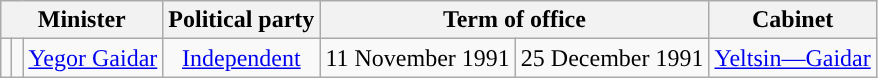<table class="wikitable" style="text-align:center;">
<tr>
<th colspan=3>Minister</th>
<th>Political party</th>
<th colspan=2>Term of office</th>
<th>Cabinet</th>
</tr>
<tr>
<td style="background: "></td>
<td></td>
<td><a href='#'>Yegor Gaidar</a></td>
<td><a href='#'>Independent</a></td>
<td>11 November 1991</td>
<td>25 December 1991</td>
<td><a href='#'>Yeltsin—Gaidar</a></td>
</tr>
</table>
